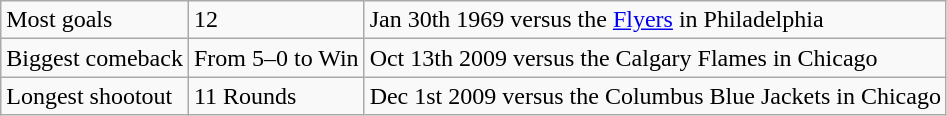<table class="wikitable">
<tr>
<td>Most goals</td>
<td>12</td>
<td>Jan 30th 1969 versus the <a href='#'>Flyers</a> in Philadelphia</td>
</tr>
<tr>
<td>Biggest comeback</td>
<td>From 5–0 to Win</td>
<td>Oct 13th 2009 versus the Calgary Flames in Chicago</td>
</tr>
<tr>
<td>Longest shootout</td>
<td>11 Rounds</td>
<td>Dec 1st 2009 versus the Columbus Blue Jackets in Chicago</td>
</tr>
</table>
